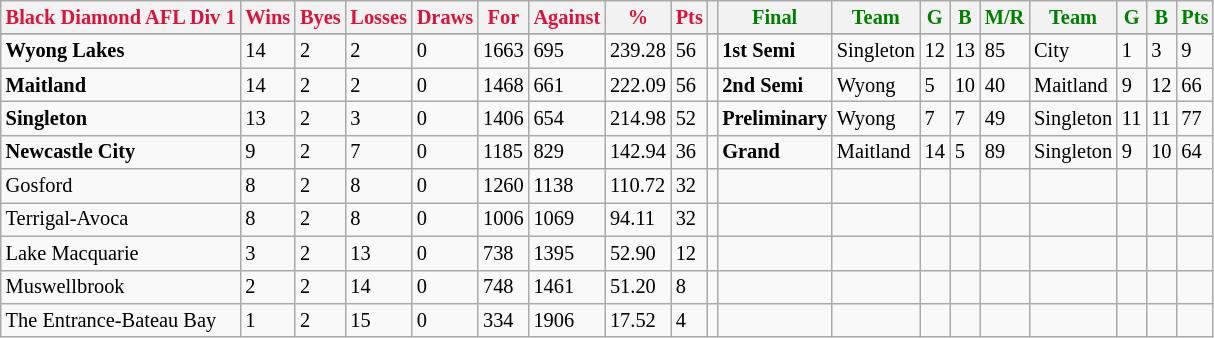<table style="font-size: 85%; text-align: left;" class="wikitable">
<tr>
<th style="color:crimson">Black Diamond AFL Div 1</th>
<th style="color:crimson">Wins</th>
<th style="color:crimson">Byes</th>
<th style="color:crimson">Losses</th>
<th style="color:crimson">Draws</th>
<th style="color:crimson">For</th>
<th style="color:crimson">Against</th>
<th style="color:crimson">%</th>
<th style="color:crimson">Pts</th>
<th></th>
<th style="color:green">Final</th>
<th style="color:green">Team</th>
<th style="color:green">G</th>
<th style="color:green">B</th>
<th style="color:green">M/R</th>
<th style="color:green">Team</th>
<th style="color:green">G</th>
<th style="color:green">B</th>
<th style="color:green">Pts</th>
</tr>
<tr>
</tr>
<tr>
</tr>
<tr>
<td><strong>Wyong Lakes</strong></td>
<td>14</td>
<td>2</td>
<td>2</td>
<td>0</td>
<td>1663</td>
<td>695</td>
<td>239.28</td>
<td>56</td>
<td></td>
<td><strong>1st Semi</strong></td>
<td>Singleton</td>
<td>12</td>
<td>13</td>
<td>85</td>
<td>City</td>
<td>1</td>
<td>3</td>
<td>9</td>
</tr>
<tr>
<td><strong>Maitland</strong></td>
<td>14</td>
<td>2</td>
<td>2</td>
<td>0</td>
<td>1468</td>
<td>661</td>
<td>222.09</td>
<td>56</td>
<td></td>
<td><strong>2nd Semi</strong></td>
<td>Wyong</td>
<td>5</td>
<td>10</td>
<td>40</td>
<td>Maitland</td>
<td>9</td>
<td>12</td>
<td>66</td>
</tr>
<tr>
<td><strong>Singleton</strong></td>
<td>13</td>
<td>2</td>
<td>3</td>
<td>0</td>
<td>1406</td>
<td>654</td>
<td>214.98</td>
<td>52</td>
<td></td>
<td><strong>Preliminary</strong></td>
<td>Wyong</td>
<td>7</td>
<td>7</td>
<td>49</td>
<td>Singleton</td>
<td>11</td>
<td>11</td>
<td>77</td>
</tr>
<tr>
<td><strong>Newcastle City</strong></td>
<td>9</td>
<td>2</td>
<td>7</td>
<td>0</td>
<td>1185</td>
<td>829</td>
<td>142.94</td>
<td>36</td>
<td></td>
<td><strong>Grand</strong></td>
<td>Maitland</td>
<td>14</td>
<td>5</td>
<td>89</td>
<td>Singleton</td>
<td>9</td>
<td>10</td>
<td>64</td>
</tr>
<tr>
<td>Gosford</td>
<td>8</td>
<td>2</td>
<td>8</td>
<td>0</td>
<td>1260</td>
<td>1138</td>
<td>110.72</td>
<td>32</td>
<td></td>
<td></td>
<td></td>
<td></td>
<td></td>
<td></td>
<td></td>
<td></td>
<td></td>
<td></td>
</tr>
<tr>
<td>Terrigal-Avoca</td>
<td>8</td>
<td>2</td>
<td>8</td>
<td>0</td>
<td>1006</td>
<td>1069</td>
<td>94.11</td>
<td>32</td>
<td></td>
<td></td>
<td></td>
<td></td>
<td></td>
<td></td>
<td></td>
<td></td>
<td></td>
<td></td>
</tr>
<tr>
<td>Lake Macquarie</td>
<td>3</td>
<td>2</td>
<td>13</td>
<td>0</td>
<td>738</td>
<td>1395</td>
<td>52.90</td>
<td>12</td>
<td></td>
<td></td>
<td></td>
<td></td>
<td></td>
<td></td>
<td></td>
<td></td>
<td></td>
<td></td>
</tr>
<tr>
<td>Muswellbrook</td>
<td>2</td>
<td>2</td>
<td>14</td>
<td>0</td>
<td>748</td>
<td>1461</td>
<td>51.20</td>
<td>8</td>
<td></td>
<td></td>
<td></td>
<td></td>
<td></td>
<td></td>
<td></td>
<td></td>
<td></td>
<td></td>
</tr>
<tr>
<td>The Entrance-Bateau Bay</td>
<td>1</td>
<td>2</td>
<td>15</td>
<td>0</td>
<td>334</td>
<td>1906</td>
<td>17.52</td>
<td>4</td>
<td></td>
<td></td>
<td></td>
<td></td>
<td></td>
<td></td>
<td></td>
<td></td>
<td></td>
<td></td>
</tr>
</table>
